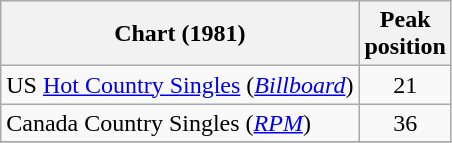<table class="wikitable sortable">
<tr>
<th>Chart (1981)</th>
<th>Peak<br>position</th>
</tr>
<tr>
<td>US <a href='#'>Hot Country Singles</a> (<em><a href='#'>Billboard</a></em>)</td>
<td align="center">21</td>
</tr>
<tr>
<td>Canada Country Singles (<em><a href='#'>RPM</a></em>)</td>
<td align="center">36</td>
</tr>
<tr>
</tr>
</table>
